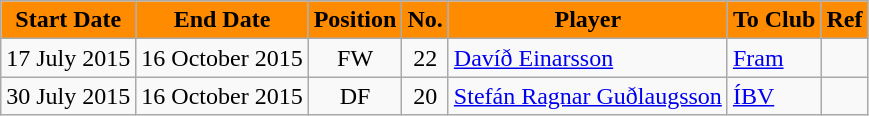<table class="wikitable sortable">
<tr>
<th style="background:#FF8C00; color:black;"><strong>Start Date</strong></th>
<th style="background:#FF8C00; color:black;"><strong>End Date</strong></th>
<th style="background:#FF8C00; color:black;"><strong>Position</strong></th>
<th style="background:#FF8C00; color:black;"><strong>No.</strong></th>
<th style="background:#FF8C00; color:black;"><strong>Player</strong></th>
<th style="background:#FF8C00; color:black;"><strong>To Club</strong></th>
<th style="background:#FF8C00; color:black;"><strong>Ref</strong></th>
</tr>
<tr>
<td>17 July 2015</td>
<td>16 October 2015</td>
<td style="text-align:center;">FW</td>
<td style="text-align:center;">22</td>
<td style="text-align:left;"> <a href='#'>Davíð Einarsson</a></td>
<td style="text-align:left;"> <a href='#'>Fram</a></td>
<td></td>
</tr>
<tr>
<td>30 July 2015</td>
<td>16 October 2015</td>
<td style="text-align:center;">DF</td>
<td style="text-align:center;">20</td>
<td style="text-align:left;"> <a href='#'>Stefán Ragnar Guðlaugsson</a></td>
<td style="text-align:left;"> <a href='#'>ÍBV</a></td>
<td></td>
</tr>
</table>
